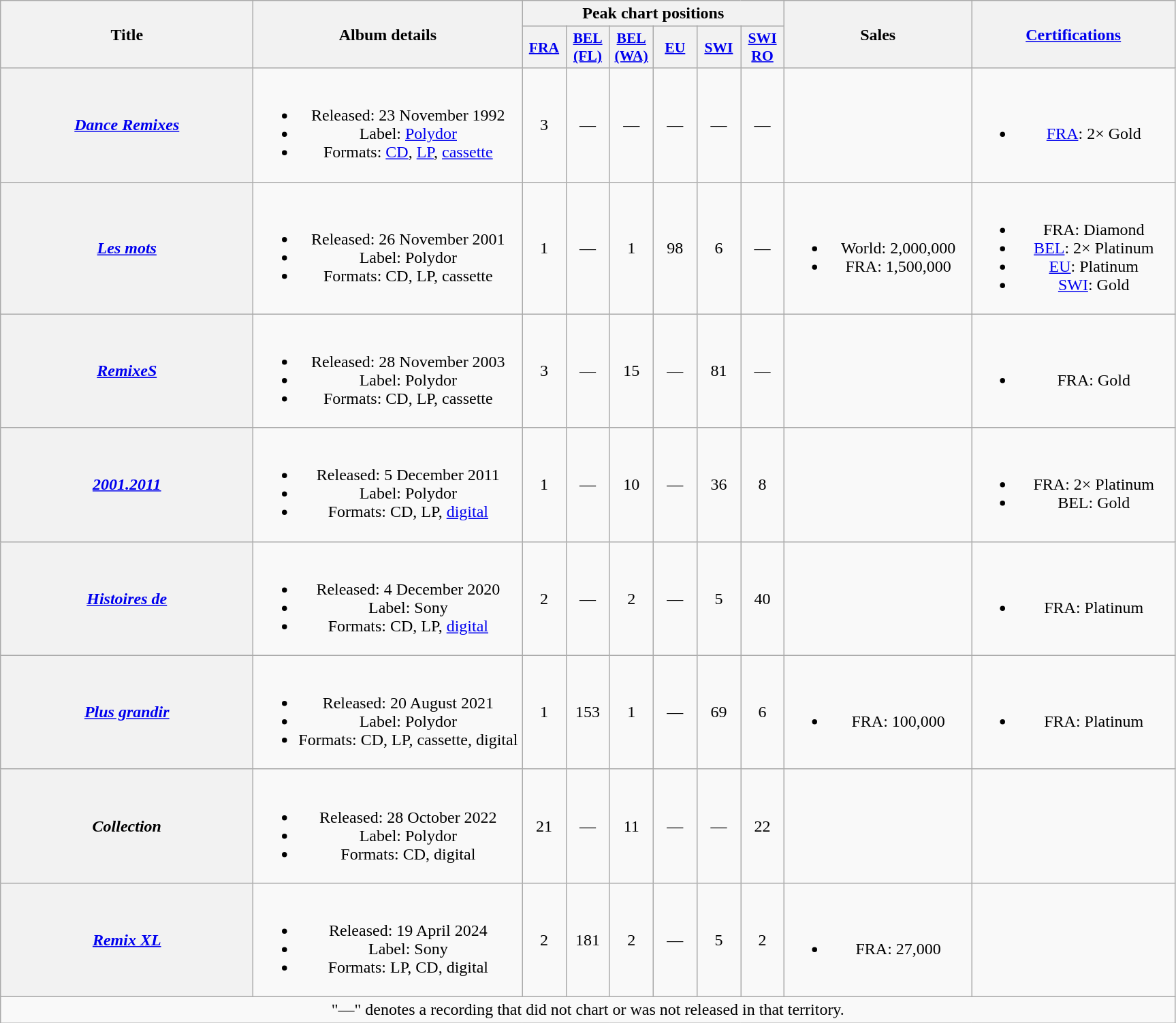<table class="wikitable plainrowheaders" style="text-align:center;">
<tr>
<th scope="col" rowspan="2" style="width:15em;">Title</th>
<th scope="col" rowspan="2" style="width:16em;">Album details</th>
<th scope="col" colspan="6">Peak chart positions</th>
<th scope="col" rowspan="2" style="width:11em;">Sales</th>
<th scope="col" rowspan="2" style="width:12em;"><a href='#'>Certifications</a></th>
</tr>
<tr>
<th scope="col" style="width:2.5em;font-size:90%;"><a href='#'>FRA</a><br></th>
<th scope="col" style="width:2.5em;font-size:90%;"><a href='#'>BEL (FL)</a><br></th>
<th scope="col" style="width:2.5em;font-size:90%;"><a href='#'>BEL (WA)</a><br></th>
<th scope="col" style="width:2.5em;font-size:90%;"><a href='#'>EU</a><br></th>
<th scope="col" style="width:2.5em;font-size:90%;"><a href='#'>SWI</a><br></th>
<th scope="col" style="width:2.5em;font-size:90%;"><a href='#'>SWI RO</a><br></th>
</tr>
<tr>
<th scope="row"><em><a href='#'>Dance Remixes</a></em></th>
<td><br><ul><li>Released: 23 November 1992</li><li>Label: <a href='#'>Polydor</a></li><li>Formats: <a href='#'>CD</a>, <a href='#'>LP</a>, <a href='#'>cassette</a></li></ul></td>
<td>3</td>
<td>—</td>
<td>—</td>
<td>—</td>
<td>—</td>
<td>—</td>
<td></td>
<td><br><ul><li><a href='#'>FRA</a>: 2× Gold</li></ul></td>
</tr>
<tr>
<th scope="row"><em><a href='#'>Les mots</a></em></th>
<td><br><ul><li>Released: 26 November 2001</li><li>Label: Polydor</li><li>Formats: CD, LP, cassette</li></ul></td>
<td>1</td>
<td>—</td>
<td>1</td>
<td>98</td>
<td>6</td>
<td>—</td>
<td><br><ul><li>World: 2,000,000</li><li>FRA: 1,500,000</li></ul></td>
<td><br><ul><li>FRA: Diamond</li><li><a href='#'>BEL</a>: 2× Platinum</li><li><a href='#'>EU</a>: Platinum</li><li><a href='#'>SWI</a>: Gold</li></ul></td>
</tr>
<tr>
<th scope="row"><em><a href='#'>RemixeS</a></em></th>
<td><br><ul><li>Released: 28 November 2003</li><li>Label: Polydor</li><li>Formats: CD, LP, cassette</li></ul></td>
<td>3</td>
<td>—</td>
<td>15</td>
<td>—</td>
<td>81</td>
<td>—</td>
<td></td>
<td><br><ul><li>FRA: Gold</li></ul></td>
</tr>
<tr>
<th scope="row"><em><a href='#'>2001.2011</a></em></th>
<td><br><ul><li>Released: 5 December 2011</li><li>Label: Polydor</li><li>Formats: CD, LP, <a href='#'>digital</a></li></ul></td>
<td>1</td>
<td>—</td>
<td>10</td>
<td>—</td>
<td>36</td>
<td>8</td>
<td></td>
<td><br><ul><li>FRA: 2× Platinum</li><li>BEL: Gold</li></ul></td>
</tr>
<tr>
<th scope="row"><em><a href='#'>Histoires de</a></em></th>
<td><br><ul><li>Released: 4 December 2020</li><li>Label: Sony</li><li>Formats: CD, LP, <a href='#'>digital</a></li></ul></td>
<td>2</td>
<td>—</td>
<td>2</td>
<td>—</td>
<td>5</td>
<td>40</td>
<td></td>
<td><br><ul><li>FRA: Platinum</li></ul></td>
</tr>
<tr>
<th scope="row"><em><a href='#'>Plus grandir</a></em></th>
<td><br><ul><li>Released: 20 August 2021</li><li>Label: Polydor</li><li>Formats: CD, LP, cassette, digital</li></ul></td>
<td>1<br></td>
<td>153</td>
<td>1</td>
<td>—</td>
<td>69</td>
<td>6</td>
<td><br><ul><li>FRA: 100,000</li></ul></td>
<td><br><ul><li>FRA: Platinum</li></ul></td>
</tr>
<tr>
<th scope="row"><em>Collection</em></th>
<td><br><ul><li>Released: 28 October 2022</li><li>Label: Polydor</li><li>Formats: CD, digital</li></ul></td>
<td>21</td>
<td>—</td>
<td>11</td>
<td>—</td>
<td>—</td>
<td>22</td>
<td></td>
<td></td>
</tr>
<tr>
<th scope="row"><em><a href='#'>Remix XL</a></em></th>
<td><br><ul><li>Released: 19 April 2024</li><li>Label: Sony</li><li>Formats: LP, CD, digital</li></ul></td>
<td>2<br></td>
<td>181</td>
<td>2</td>
<td>—</td>
<td>5</td>
<td>2</td>
<td><br><ul><li>FRA: 27,000</li></ul></td>
<td></td>
</tr>
<tr>
<td colspan="13" style="font-size90%">"—" denotes a recording that did not chart or was not released in that territory.</td>
</tr>
</table>
